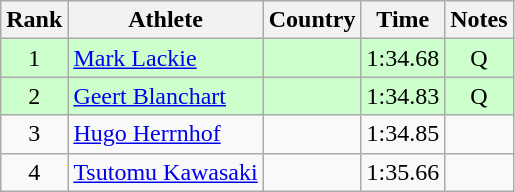<table class="wikitable" style="text-align:center">
<tr>
<th>Rank</th>
<th>Athlete</th>
<th>Country</th>
<th>Time</th>
<th>Notes</th>
</tr>
<tr bgcolor=ccffcc>
<td>1</td>
<td align=left><a href='#'>Mark Lackie</a></td>
<td align=left></td>
<td>1:34.68</td>
<td>Q</td>
</tr>
<tr bgcolor=ccffcc>
<td>2</td>
<td align=left><a href='#'>Geert Blanchart</a></td>
<td align=left></td>
<td>1:34.83</td>
<td>Q</td>
</tr>
<tr>
<td>3</td>
<td align=left><a href='#'>Hugo Herrnhof</a></td>
<td align=left></td>
<td>1:34.85</td>
<td></td>
</tr>
<tr>
<td>4</td>
<td align=left><a href='#'>Tsutomu Kawasaki</a></td>
<td align=left></td>
<td>1:35.66</td>
<td></td>
</tr>
</table>
